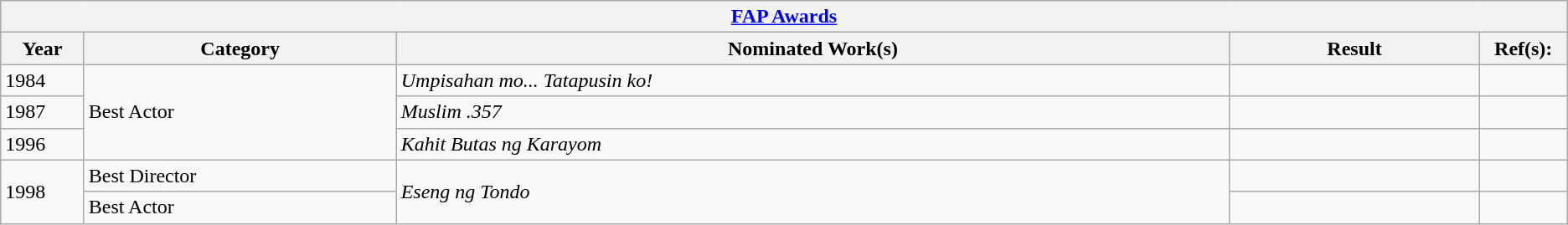<table class= "wikitable plainrowheaders sortable">
<tr>
<th colspan=5><a href='#'>FAP Awards</a></th>
</tr>
<tr>
<th Width=4%>Year</th>
<th Width=15%>Category</th>
<th Width=40%>Nominated Work(s)</th>
<th Width=12%>Result</th>
<th Width=4%>Ref(s):</th>
</tr>
<tr>
<td scope="row">1984</td>
<td rowspan="3">Best Actor</td>
<td><em>Umpisahan mo... Tatapusin ko!</em></td>
<td></td>
<td></td>
</tr>
<tr>
<td scope="row">1987</td>
<td><em>Muslim .357</em></td>
<td></td>
<td></td>
</tr>
<tr>
<td scope="row">1996</td>
<td><em>Kahit Butas ng Karayom</em></td>
<td></td>
<td></td>
</tr>
<tr>
<td scope=row rowspan="2">1998</td>
<td>Best Director</td>
<td rowspan="2"><em>Eseng ng Tondo</em></td>
<td></td>
<td></td>
</tr>
<tr>
<td>Best Actor</td>
<td></td>
<td></td>
</tr>
</table>
